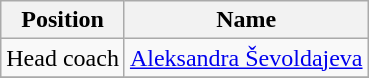<table class="wikitable" style="text-align:left;">
<tr>
<th>Position</th>
<th>Name</th>
</tr>
<tr>
<td>Head coach</td>
<td> <a href='#'>Aleksandra Ševoldajeva</a></td>
</tr>
<tr>
</tr>
</table>
